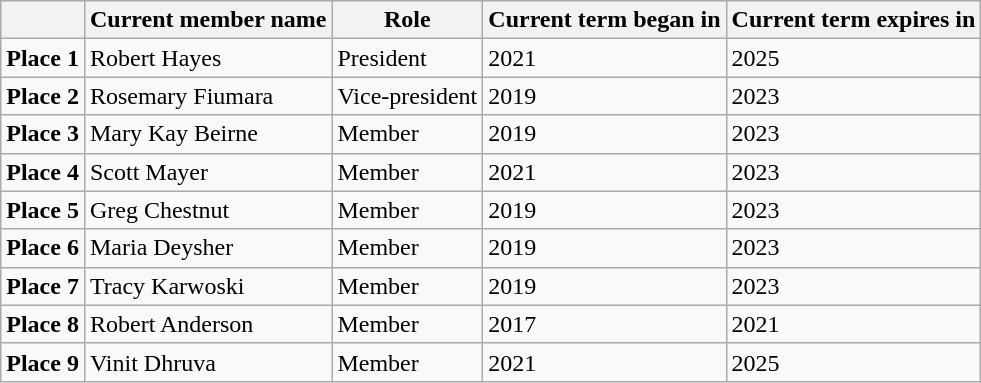<table class="wikitable">
<tr>
<th></th>
<th>Current member name</th>
<th>Role</th>
<th>Current term began in</th>
<th>Current term expires in</th>
</tr>
<tr>
<td><strong>Place 1</strong></td>
<td>Robert Hayes</td>
<td>President</td>
<td>2021</td>
<td>2025</td>
</tr>
<tr>
<td><strong>Place 2</strong></td>
<td>Rosemary Fiumara</td>
<td>Vice-president</td>
<td>2019</td>
<td>2023</td>
</tr>
<tr>
<td><strong>Place 3</strong></td>
<td>Mary Kay Beirne</td>
<td>Member</td>
<td>2019</td>
<td>2023</td>
</tr>
<tr>
<td><strong>Place 4</strong></td>
<td>Scott Mayer</td>
<td>Member</td>
<td>2021</td>
<td>2023</td>
</tr>
<tr>
<td><strong>Place 5</strong></td>
<td>Greg Chestnut</td>
<td>Member</td>
<td>2019</td>
<td>2023</td>
</tr>
<tr>
<td><strong>Place 6</strong></td>
<td>Maria Deysher</td>
<td>Member</td>
<td>2019</td>
<td>2023</td>
</tr>
<tr>
<td><strong>Place 7</strong></td>
<td>Tracy Karwoski</td>
<td>Member</td>
<td>2019</td>
<td>2023</td>
</tr>
<tr>
<td><strong>Place 8</strong></td>
<td>Robert Anderson</td>
<td>Member</td>
<td>2017</td>
<td>2021</td>
</tr>
<tr>
<td><strong>Place 9</strong></td>
<td>Vinit Dhruva</td>
<td>Member</td>
<td>2021</td>
<td>2025</td>
</tr>
</table>
